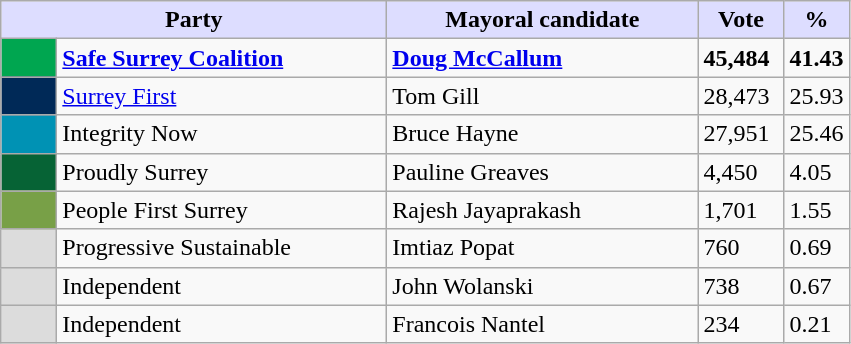<table class="wikitable">
<tr>
<th style="background:#ddf;" width="250px" colspan="2">Party</th>
<th style="background:#ddf;" width="200px">Mayoral candidate</th>
<th style="background:#ddf;" width="50px">Vote</th>
<th style="background:#ddf;" width="30px">%</th>
</tr>
<tr>
<td style="background:#00A650;" width="30px"> </td>
<td><strong><a href='#'>Safe Surrey Coalition</a></strong></td>
<td><strong><a href='#'>Doug McCallum</a></strong></td>
<td><strong>45,484</strong></td>
<td><strong>41.43</strong></td>
</tr>
<tr>
<td style="background:#002957;" width="30px"> </td>
<td><a href='#'>Surrey First</a></td>
<td>Tom Gill</td>
<td>28,473</td>
<td>25.93</td>
</tr>
<tr>
<td style="background:#0092B4;" width="30px"> </td>
<td>Integrity Now</td>
<td>Bruce Hayne</td>
<td>27,951</td>
<td>25.46</td>
</tr>
<tr>
<td style="background:#066335;" width="30px"> </td>
<td>Proudly Surrey</td>
<td>Pauline Greaves</td>
<td>4,450</td>
<td>4.05</td>
</tr>
<tr>
<td style="background:#78A047;" width="30px"> </td>
<td>People First Surrey</td>
<td>Rajesh Jayaprakash</td>
<td>1,701</td>
<td>1.55</td>
</tr>
<tr>
<td style="background:gainsboro" width="30px"> </td>
<td>Progressive Sustainable</td>
<td>Imtiaz Popat</td>
<td>760</td>
<td>0.69</td>
</tr>
<tr>
<td style="background:gainsboro" width="30px"> </td>
<td>Independent</td>
<td>John Wolanski</td>
<td>738</td>
<td>0.67</td>
</tr>
<tr>
<td style="background:gainsboro" width="30px"> </td>
<td>Independent</td>
<td>Francois Nantel</td>
<td>234</td>
<td>0.21</td>
</tr>
</table>
